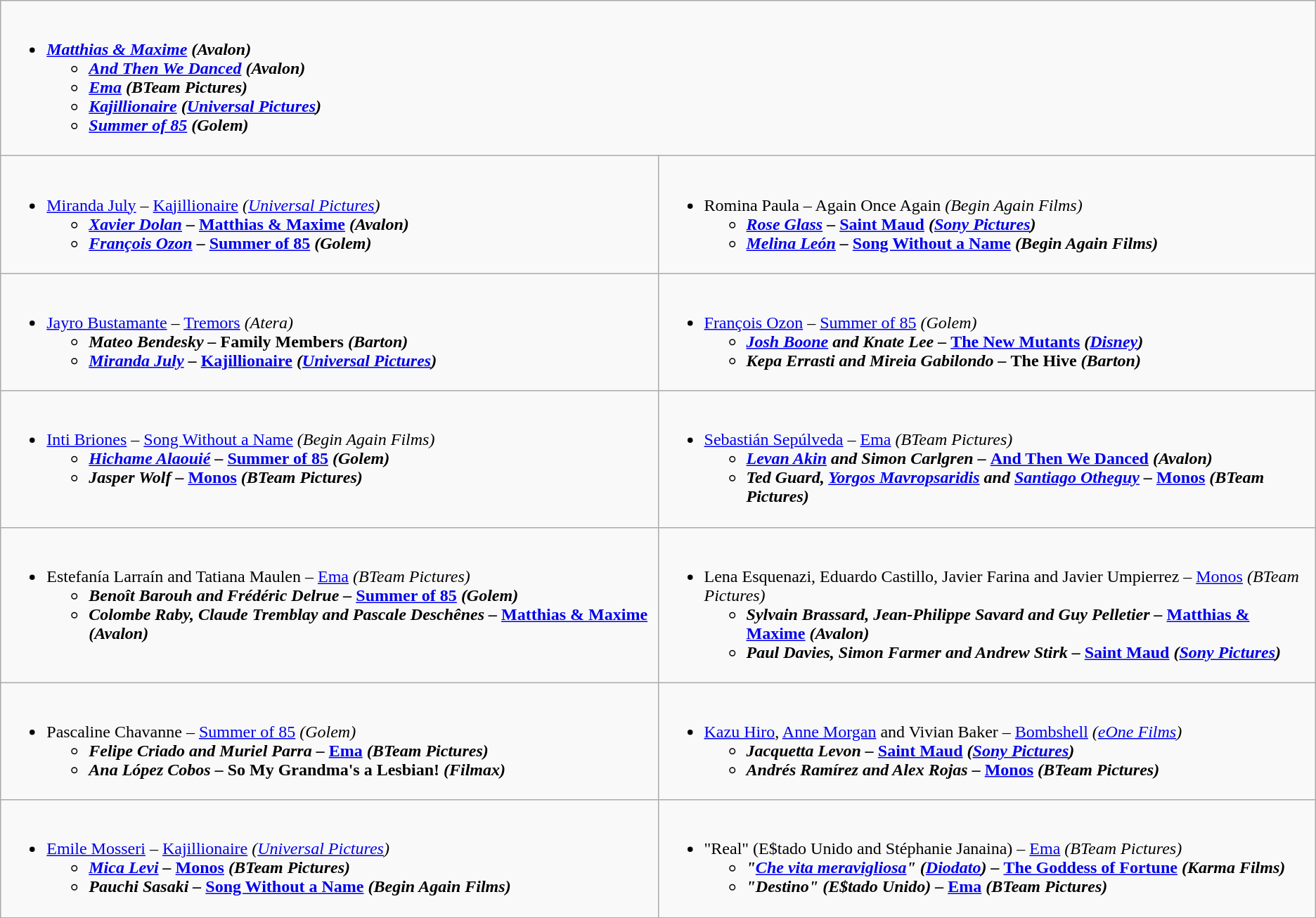<table class="wikitable">
<tr>
<td style="vertical-align:top;" colspan="2"; width=100%><br><ul><li><strong><em><a href='#'>Matthias & Maxime</a><em> (Avalon)<strong><ul><li></em><a href='#'>And Then We Danced</a><em> (Avalon)</li><li></em><a href='#'>Ema</a><em> (BTeam Pictures)</li><li></em><a href='#'>Kajillionaire</a><em> (<a href='#'>Universal Pictures</a>)</li><li></em><a href='#'>Summer of 85</a><em> (Golem)</li></ul></li></ul></td>
</tr>
<tr>
<td style="vertical-align:top;" width="50%"><br><ul><li></strong><a href='#'>Miranda July</a> – </em><a href='#'>Kajillionaire</a><em> (<a href='#'>Universal Pictures</a>)<strong><ul><li><a href='#'>Xavier Dolan</a> – </em><a href='#'>Matthias & Maxime</a><em> (Avalon)</li><li><a href='#'>François Ozon</a> – </em><a href='#'>Summer of 85</a><em> (Golem)</li></ul></li></ul></td>
<td style="vertical-align:top;" width="50%"><br><ul><li></strong>Romina Paula – </em>Again Once Again<em> (Begin Again Films)<strong><ul><li><a href='#'>Rose Glass</a> – </em><a href='#'>Saint Maud</a><em> (<a href='#'>Sony Pictures</a>)</li><li><a href='#'>Melina León</a> – </em><a href='#'>Song Without a Name</a><em> (Begin Again Films)</li></ul></li></ul></td>
</tr>
<tr>
<td style="vertical-align:top;" width="50%"><br><ul><li></strong><a href='#'>Jayro Bustamante</a> – </em><a href='#'>Tremors</a><em> (Atera)<strong><ul><li>Mateo Bendesky – </em>Family Members<em> (Barton)</li><li><a href='#'>Miranda July</a> – </em><a href='#'>Kajillionaire</a><em> (<a href='#'>Universal Pictures</a>)</li></ul></li></ul></td>
<td style="vertical-align:top;" width="50%"><br><ul><li></strong><a href='#'>François Ozon</a> – </em><a href='#'>Summer of 85</a><em> (Golem)<strong><ul><li><a href='#'>Josh Boone</a> and Knate Lee – </em><a href='#'>The New Mutants</a><em> (<a href='#'>Disney</a>)</li><li>Kepa Errasti and Mireia Gabilondo – </em>The Hive<em> (Barton)</li></ul></li></ul></td>
</tr>
<tr>
<td style="vertical-align:top;" width="50%"><br><ul><li></strong><a href='#'>Inti Briones</a> – </em><a href='#'>Song Without a Name</a><em> (Begin Again Films)<strong><ul><li><a href='#'>Hichame Alaouié</a> – </em><a href='#'>Summer of 85</a><em> (Golem)</li><li>Jasper Wolf – </em><a href='#'>Monos</a><em> (BTeam Pictures)</li></ul></li></ul></td>
<td style="vertical-align:top;" width="50%"><br><ul><li></strong><a href='#'>Sebastián Sepúlveda</a> – </em><a href='#'>Ema</a><em> (BTeam Pictures)<strong><ul><li><a href='#'>Levan Akin</a> and Simon Carlgren – </em><a href='#'>And Then We Danced</a><em> (Avalon)</li><li>Ted Guard, <a href='#'>Yorgos Mavropsaridis</a> and <a href='#'>Santiago Otheguy</a> – </em><a href='#'>Monos</a><em> (BTeam Pictures)</li></ul></li></ul></td>
</tr>
<tr>
<td style="vertical-align:top;" width="50%"><br><ul><li></strong>Estefanía Larraín and Tatiana Maulen – </em><a href='#'>Ema</a><em> (BTeam Pictures)<strong><ul><li>Benoît Barouh and Frédéric Delrue – </em><a href='#'>Summer of 85</a><em> (Golem)</li><li>Colombe Raby, Claude Tremblay and Pascale Deschênes – </em><a href='#'>Matthias & Maxime</a><em> (Avalon)</li></ul></li></ul></td>
<td style="vertical-align:top;" width="50%"><br><ul><li></strong>Lena Esquenazi, Eduardo Castillo, Javier Farina and Javier Umpierrez – </em><a href='#'>Monos</a><em> (BTeam Pictures)<strong><ul><li>Sylvain Brassard, Jean-Philippe Savard and Guy Pelletier – </em><a href='#'>Matthias & Maxime</a><em> (Avalon)</li><li>Paul Davies, Simon Farmer and Andrew Stirk – </em><a href='#'>Saint Maud</a><em> (<a href='#'>Sony Pictures</a>)</li></ul></li></ul></td>
</tr>
<tr>
<td style="vertical-align:top;" width="50%"><br><ul><li></strong>Pascaline Chavanne – </em><a href='#'>Summer of 85</a><em> (Golem)<strong><ul><li>Felipe Criado and Muriel Parra – </em><a href='#'>Ema</a><em> (BTeam Pictures)</li><li>Ana López Cobos – </em>So My Grandma's a Lesbian!<em> (Filmax)</li></ul></li></ul></td>
<td style="vertical-align:top;" width="50%"><br><ul><li></strong><a href='#'>Kazu Hiro</a>, <a href='#'>Anne Morgan</a> and Vivian Baker – </em><a href='#'>Bombshell</a><em> (<a href='#'>eOne Films</a>)<strong><ul><li>Jacquetta Levon – </em><a href='#'>Saint Maud</a><em> (<a href='#'>Sony Pictures</a>)</li><li>Andrés Ramírez and Alex Rojas – </em><a href='#'>Monos</a><em> (BTeam Pictures)</li></ul></li></ul></td>
</tr>
<tr>
<td style="vertical-align:top;" width="50%"><br><ul><li></strong><a href='#'>Emile Mosseri</a> – </em><a href='#'>Kajillionaire</a><em> (<a href='#'>Universal Pictures</a>)<strong><ul><li><a href='#'>Mica Levi</a> – </em><a href='#'>Monos</a><em> (BTeam Pictures)</li><li>Pauchi Sasaki – </em><a href='#'>Song Without a Name</a><em> (Begin Again Films)</li></ul></li></ul></td>
<td style="vertical-align:top;" width="50%"><br><ul><li></strong>"Real" (E$tado Unido and Stéphanie Janaina) – </em><a href='#'>Ema</a><em> (BTeam Pictures)<strong><ul><li>"<a href='#'>Che vita meravigliosa</a>" (<a href='#'>Diodato</a>) – </em><a href='#'>The Goddess of Fortune</a><em> (Karma Films)</li><li>"Destino" (E$tado Unido) – </em><a href='#'>Ema</a><em> (BTeam Pictures)</li></ul></li></ul></td>
</tr>
</table>
